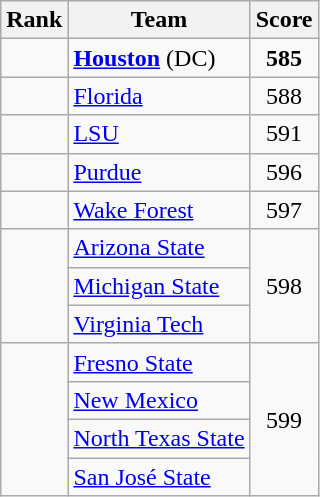<table class="wikitable sortable" style="text-align:center">
<tr>
<th dat-sort-type=number>Rank</th>
<th>Team</th>
<th>Score</th>
</tr>
<tr>
<td></td>
<td align=left><strong><a href='#'>Houston</a></strong> (DC)</td>
<td><strong>585</strong></td>
</tr>
<tr>
<td></td>
<td align=left><a href='#'>Florida</a></td>
<td>588</td>
</tr>
<tr>
<td></td>
<td align=left><a href='#'>LSU</a></td>
<td>591</td>
</tr>
<tr>
<td></td>
<td align=left><a href='#'>Purdue</a></td>
<td>596</td>
</tr>
<tr>
<td></td>
<td align=left><a href='#'>Wake Forest</a></td>
<td>597</td>
</tr>
<tr>
<td rowspan=3></td>
<td align=left><a href='#'>Arizona State</a></td>
<td rowspan=3>598</td>
</tr>
<tr>
<td align=left><a href='#'>Michigan State</a></td>
</tr>
<tr>
<td align=left><a href='#'>Virginia Tech</a></td>
</tr>
<tr>
<td rowspan=4></td>
<td align=left><a href='#'>Fresno State</a></td>
<td rowspan=4>599</td>
</tr>
<tr>
<td align=left><a href='#'>New Mexico</a></td>
</tr>
<tr>
<td align=left><a href='#'>North Texas State</a></td>
</tr>
<tr>
<td align=left><a href='#'>San José State</a></td>
</tr>
</table>
